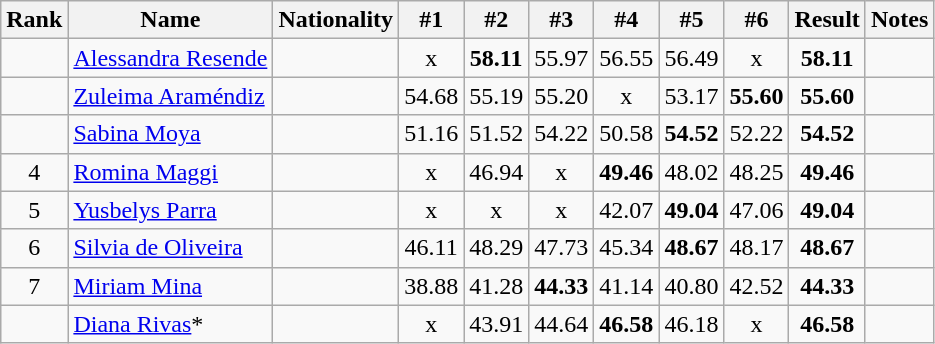<table class="wikitable sortable" style="text-align:center">
<tr>
<th>Rank</th>
<th>Name</th>
<th>Nationality</th>
<th>#1</th>
<th>#2</th>
<th>#3</th>
<th>#4</th>
<th>#5</th>
<th>#6</th>
<th>Result</th>
<th>Notes</th>
</tr>
<tr>
<td></td>
<td align=left><a href='#'>Alessandra Resende</a></td>
<td align=left></td>
<td>x</td>
<td><strong>58.11</strong></td>
<td>55.97</td>
<td>56.55</td>
<td>56.49</td>
<td>x</td>
<td><strong>58.11</strong></td>
<td></td>
</tr>
<tr>
<td></td>
<td align=left><a href='#'>Zuleima Araméndiz</a></td>
<td align=left></td>
<td>54.68</td>
<td>55.19</td>
<td>55.20</td>
<td>x</td>
<td>53.17</td>
<td><strong>55.60</strong></td>
<td><strong>55.60</strong></td>
<td></td>
</tr>
<tr>
<td></td>
<td align=left><a href='#'>Sabina Moya</a></td>
<td align=left></td>
<td>51.16</td>
<td>51.52</td>
<td>54.22</td>
<td>50.58</td>
<td><strong>54.52</strong></td>
<td>52.22</td>
<td><strong>54.52</strong></td>
<td></td>
</tr>
<tr>
<td>4</td>
<td align=left><a href='#'>Romina Maggi</a></td>
<td align=left></td>
<td>x</td>
<td>46.94</td>
<td>x</td>
<td><strong>49.46</strong></td>
<td>48.02</td>
<td>48.25</td>
<td><strong>49.46</strong></td>
<td></td>
</tr>
<tr>
<td>5</td>
<td align=left><a href='#'>Yusbelys Parra</a></td>
<td align=left></td>
<td>x</td>
<td>x</td>
<td>x</td>
<td>42.07</td>
<td><strong>49.04</strong></td>
<td>47.06</td>
<td><strong>49.04</strong></td>
<td></td>
</tr>
<tr>
<td>6</td>
<td align=left><a href='#'>Silvia de Oliveira</a></td>
<td align=left></td>
<td>46.11</td>
<td>48.29</td>
<td>47.73</td>
<td>45.34</td>
<td><strong>48.67</strong></td>
<td>48.17</td>
<td><strong>48.67</strong></td>
<td></td>
</tr>
<tr>
<td>7</td>
<td align=left><a href='#'>Miriam Mina</a></td>
<td align=left></td>
<td>38.88</td>
<td>41.28</td>
<td><strong>44.33</strong></td>
<td>41.14</td>
<td>40.80</td>
<td>42.52</td>
<td><strong>44.33</strong></td>
<td></td>
</tr>
<tr>
<td></td>
<td align=left><a href='#'>Diana Rivas</a>*</td>
<td align=left></td>
<td>x</td>
<td>43.91</td>
<td>44.64</td>
<td><strong>46.58</strong></td>
<td>46.18</td>
<td>x</td>
<td><strong>46.58</strong></td>
<td></td>
</tr>
</table>
